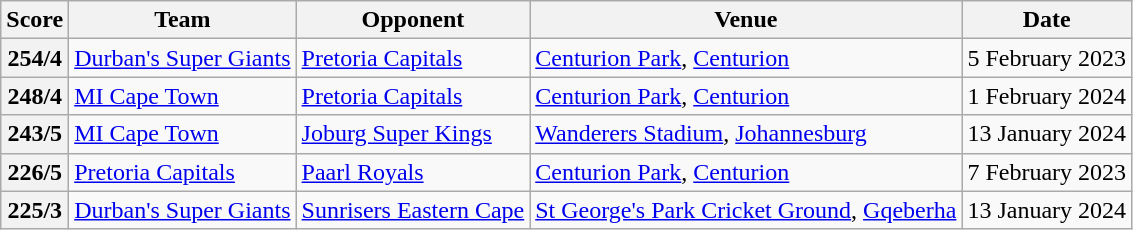<table class="wikitable">
<tr>
<th>Score</th>
<th>Team</th>
<th>Opponent</th>
<th>Venue</th>
<th>Date</th>
</tr>
<tr>
<th>254/4</th>
<td><a href='#'>Durban's Super Giants</a></td>
<td><a href='#'>Pretoria Capitals</a></td>
<td><a href='#'>Centurion Park</a>, <a href='#'>Centurion</a></td>
<td>5 February 2023</td>
</tr>
<tr>
<th>248/4</th>
<td><a href='#'>MI Cape Town</a></td>
<td><a href='#'>Pretoria Capitals</a></td>
<td><a href='#'>Centurion Park</a>, <a href='#'>Centurion</a></td>
<td>1 February 2024</td>
</tr>
<tr>
<th>243/5</th>
<td><a href='#'>MI Cape Town</a></td>
<td><a href='#'>Joburg Super Kings</a></td>
<td><a href='#'>Wanderers Stadium</a>, <a href='#'>Johannesburg</a></td>
<td>13 January 2024</td>
</tr>
<tr>
<th>226/5</th>
<td><a href='#'>Pretoria Capitals</a></td>
<td><a href='#'>Paarl Royals</a></td>
<td><a href='#'>Centurion Park</a>, <a href='#'>Centurion</a></td>
<td>7 February 2023</td>
</tr>
<tr>
<th>225/3</th>
<td><a href='#'>Durban's Super Giants</a></td>
<td><a href='#'>Sunrisers Eastern Cape</a></td>
<td><a href='#'>St George's Park Cricket Ground</a>, <a href='#'>Gqeberha</a></td>
<td>13 January 2024</td>
</tr>
</table>
